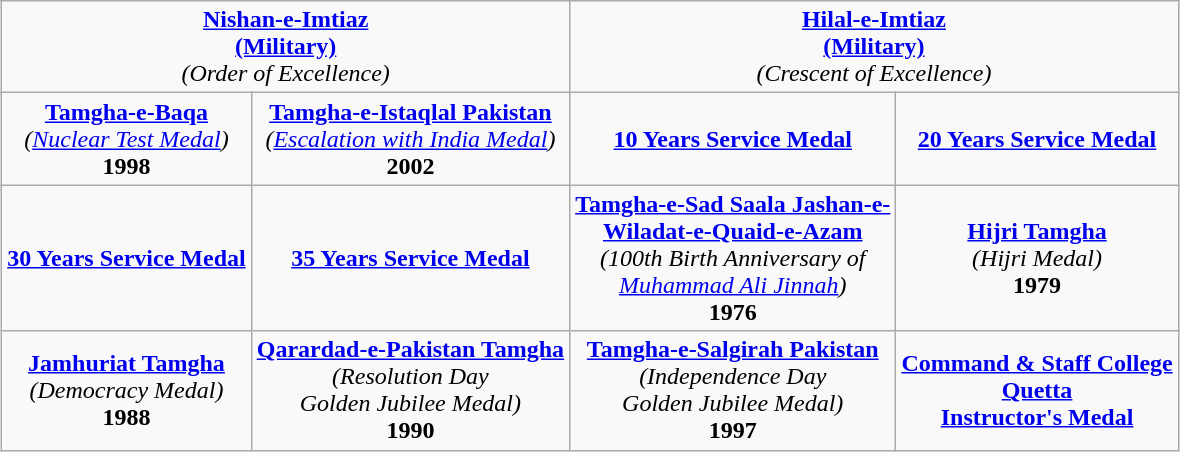<table class="wikitable" style="margin:1em auto; text-align:center;">
<tr>
<td colspan="2"><strong><a href='#'>Nishan-e-Imtiaz</a></strong><br><strong><a href='#'>(Military)</a></strong><br><em>(Order of Excellence)</em></td>
<td colspan="2"><a href='#'><strong>Hilal-e-Imtiaz</strong></a><br><strong><a href='#'>(Military)</a></strong><br><em>(Crescent of Excellence)</em></td>
</tr>
<tr>
<td><strong><a href='#'>Tamgha-e-Baqa</a></strong><br><em>(<a href='#'>Nuclear Test Medal</a>)</em><br><strong>1998</strong></td>
<td><strong><a href='#'>Tamgha-e-Istaqlal Pakistan</a></strong><br><em>(<a href='#'>Escalation with India Medal</a>)</em><br><strong>2002</strong></td>
<td><strong><a href='#'>10 Years Service Medal</a></strong></td>
<td><strong><a href='#'>20 Years Service Medal</a></strong></td>
</tr>
<tr>
<td><strong><a href='#'>30 Years Service Medal</a></strong></td>
<td><strong><a href='#'>35 Years Service Medal</a></strong></td>
<td><strong><a href='#'>Tamgha-e-Sad Saala Jashan-e-</a></strong><br><strong><a href='#'>Wiladat-e-Quaid-e-Azam</a></strong><br><em>(100th Birth Anniversary of</em><br><em><a href='#'>Muhammad Ali Jinnah</a>)</em><br><strong>1976</strong></td>
<td><strong><a href='#'>Hijri Tamgha</a></strong><br><em>(Hijri Medal)</em><br><strong>1979</strong></td>
</tr>
<tr>
<td><strong><a href='#'>Jamhuriat Tamgha</a></strong><br><em>(Democracy Medal)</em><br><strong>1988</strong></td>
<td><strong><a href='#'>Qarardad-e-Pakistan Tamgha</a></strong><br><em>(Resolution Day</em><br><em>Golden Jubilee Medal)</em><br><strong>1990</strong></td>
<td><strong><a href='#'>Tamgha-e-Salgirah Pakistan</a></strong><br><em>(Independence Day</em><br><em>Golden Jubilee Medal)</em><br><strong>1997</strong></td>
<td><a href='#'><strong>Command & Staff College</strong></a><br><strong><a href='#'>Quetta</a></strong><br><strong><a href='#'>Instructor's Medal</a></strong></td>
</tr>
</table>
